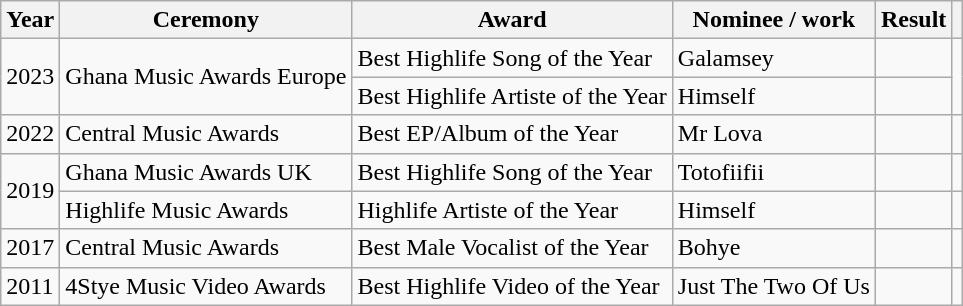<table class="wikitable">
<tr>
<th>Year</th>
<th>Ceremony</th>
<th>Award</th>
<th>Nominee / work</th>
<th>Result</th>
<th></th>
</tr>
<tr>
<td rowspan="2">2023</td>
<td rowspan="2">Ghana Music Awards Europe</td>
<td>Best Highlife Song of the Year</td>
<td>Galamsey</td>
<td></td>
<td rowspan="2"></td>
</tr>
<tr>
<td>Best Highlife Artiste of the Year</td>
<td>Himself</td>
<td></td>
</tr>
<tr>
<td>2022</td>
<td>Central Music Awards</td>
<td>Best EP/Album of the Year</td>
<td>Mr Lova</td>
<td></td>
<td></td>
</tr>
<tr>
<td rowspan="2">2019</td>
<td>Ghana Music Awards UK</td>
<td>Best Highlife Song of the Year</td>
<td>Totofiifii</td>
<td></td>
<td></td>
</tr>
<tr>
<td>Highlife Music Awards</td>
<td>Highlife Artiste of the Year</td>
<td>Himself</td>
<td></td>
<td></td>
</tr>
<tr>
<td>2017</td>
<td>Central Music Awards</td>
<td>Best Male Vocalist of the Year</td>
<td>Bohye</td>
<td></td>
<td></td>
</tr>
<tr>
<td>2011</td>
<td>4Stye Music Video Awards</td>
<td>Best Highlife Video of the Year</td>
<td>Just The Two Of Us</td>
<td></td>
<td></td>
</tr>
</table>
